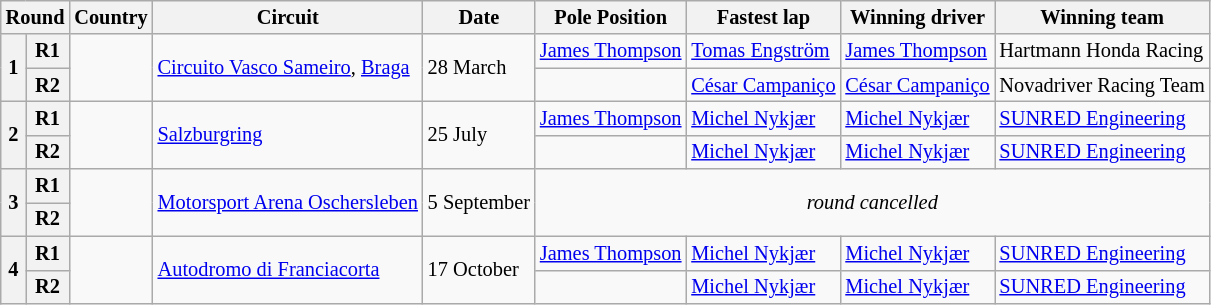<table class="wikitable" style="font-size: 85%;">
<tr>
<th colspan=2>Round</th>
<th>Country</th>
<th>Circuit</th>
<th>Date</th>
<th>Pole Position</th>
<th>Fastest lap</th>
<th>Winning driver</th>
<th>Winning team</th>
</tr>
<tr>
<th rowspan=2>1</th>
<th>R1</th>
<td rowspan=2></td>
<td rowspan=2><a href='#'>Circuito Vasco Sameiro</a>, <a href='#'>Braga</a></td>
<td rowspan=2>28 March</td>
<td> <a href='#'>James Thompson</a></td>
<td> <a href='#'>Tomas Engström</a></td>
<td> <a href='#'>James Thompson</a></td>
<td> Hartmann Honda Racing</td>
</tr>
<tr>
<th>R2</th>
<td></td>
<td> <a href='#'>César Campaniço</a></td>
<td> <a href='#'>César Campaniço</a></td>
<td> Novadriver Racing Team</td>
</tr>
<tr>
<th rowspan=2>2</th>
<th>R1</th>
<td rowspan=2></td>
<td rowspan=2><a href='#'>Salzburgring</a></td>
<td rowspan=2>25 July</td>
<td> <a href='#'>James Thompson</a></td>
<td> <a href='#'>Michel Nykjær</a></td>
<td> <a href='#'>Michel Nykjær</a></td>
<td> <a href='#'>SUNRED Engineering</a></td>
</tr>
<tr>
<th>R2</th>
<td></td>
<td> <a href='#'>Michel Nykjær</a></td>
<td> <a href='#'>Michel Nykjær</a></td>
<td> <a href='#'>SUNRED Engineering</a></td>
</tr>
<tr>
<th rowspan=2>3</th>
<th>R1</th>
<td rowspan=2></td>
<td rowspan=2><a href='#'>Motorsport Arena Oschersleben</a></td>
<td rowspan=2>5 September</td>
<td rowspan=2 colspan=4 align=center><em>round cancelled</em></td>
</tr>
<tr>
<th>R2</th>
</tr>
<tr>
<th rowspan=2>4</th>
<th>R1</th>
<td rowspan=2></td>
<td rowspan=2><a href='#'>Autodromo di Franciacorta</a></td>
<td rowspan=2>17 October</td>
<td> <a href='#'>James Thompson</a></td>
<td> <a href='#'>Michel Nykjær</a></td>
<td> <a href='#'>Michel Nykjær</a></td>
<td> <a href='#'>SUNRED Engineering</a></td>
</tr>
<tr>
<th>R2</th>
<td></td>
<td> <a href='#'>Michel Nykjær</a></td>
<td> <a href='#'>Michel Nykjær</a></td>
<td> <a href='#'>SUNRED Engineering</a></td>
</tr>
</table>
